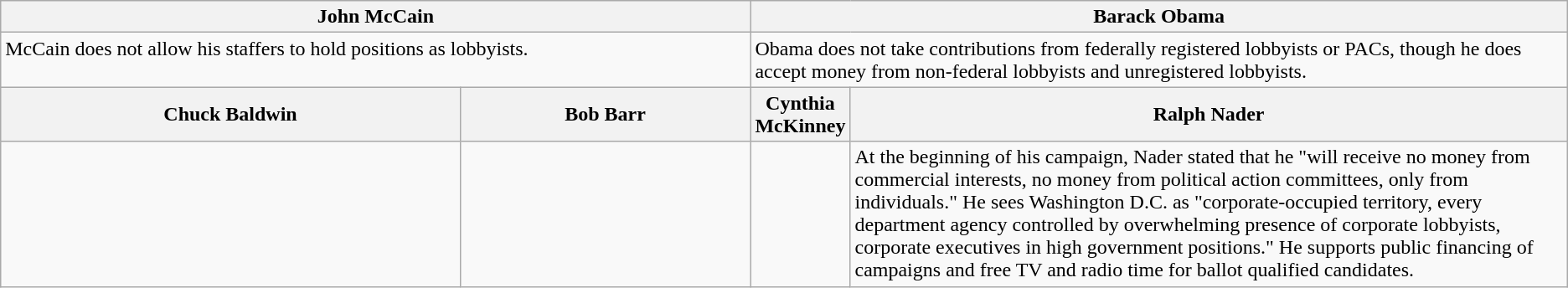<table class="wikitable">
<tr>
<th colspan="2">John McCain</th>
<th colspan="2">Barack Obama</th>
</tr>
<tr valign="top">
<td colspan="2" width="50%">McCain does not allow his staffers to hold positions as lobbyists.</td>
<td colspan="2" width="50%">Obama does not take contributions from federally registered lobbyists or PACs, though he does accept money from non-federal lobbyists and unregistered lobbyists.</td>
</tr>
<tr>
<th>Chuck Baldwin</th>
<th>Bob Barr</th>
<th>Cynthia McKinney</th>
<th>Ralph Nader</th>
</tr>
<tr valign="top">
<td></td>
<td></td>
<td></td>
<td>At the beginning of his campaign, Nader stated that he "will receive no money from commercial interests, no money from political action committees, only from individuals." He sees Washington D.C. as "corporate-occupied territory, every department agency controlled by overwhelming presence of corporate lobbyists, corporate executives in high government positions." He supports public financing of campaigns and free TV and radio time for ballot qualified candidates.</td>
</tr>
</table>
